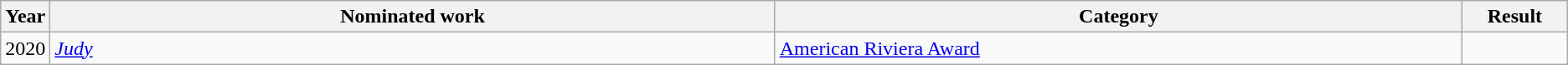<table class="wikitable sortable">
<tr>
<th scope="col" style="width:1em;">Year</th>
<th scope="col" style="width:39em;">Nominated work</th>
<th scope="col" style="width:37em;">Category</th>
<th scope="col" style="width:5em;">Result</th>
</tr>
<tr>
<td>2020</td>
<td><em><a href='#'>Judy</a></em></td>
<td><a href='#'>American Riviera Award</a></td>
<td></td>
</tr>
</table>
